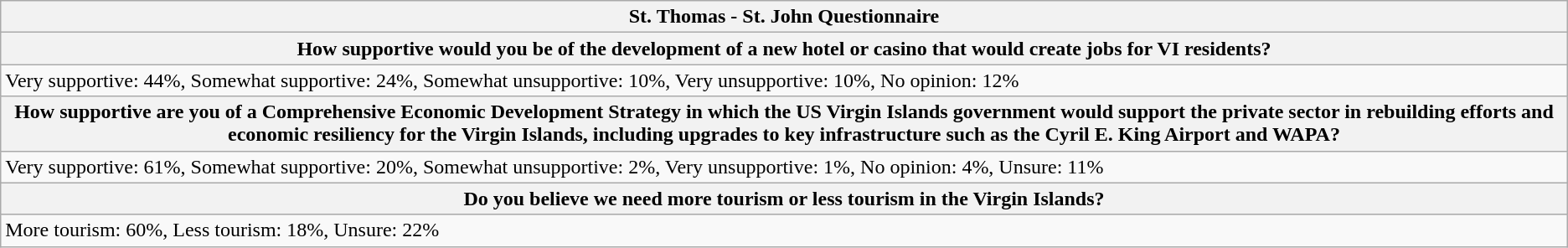<table class="wikitable sortable">
<tr>
<th colspan="6">St. Thomas - St. John Questionnaire </th>
</tr>
<tr>
<th colspan="6">How supportive would you be of the development of a new hotel or casino that would create jobs for VI residents?</th>
</tr>
<tr>
<td>Very supportive: 44%, Somewhat supportive: 24%, Somewhat unsupportive: 10%, Very unsupportive: 10%, No opinion: 12%</td>
</tr>
<tr>
<th colspan="6">How supportive are you of a Comprehensive Economic Development Strategy in which the US Virgin Islands government would support the private sector in rebuilding efforts and economic resiliency for the Virgin Islands, including upgrades to key infrastructure such as the Cyril E. King Airport and WAPA?</th>
</tr>
<tr>
<td>Very supportive: 61%, Somewhat supportive: 20%, Somewhat unsupportive: 2%, Very unsupportive: 1%, No opinion: 4%, Unsure: 11%</td>
</tr>
<tr>
<th colspan="6">Do you believe we need more tourism or less tourism in the Virgin Islands?</th>
</tr>
<tr>
<td>More tourism: 60%, Less tourism: 18%, Unsure: 22%</td>
</tr>
</table>
